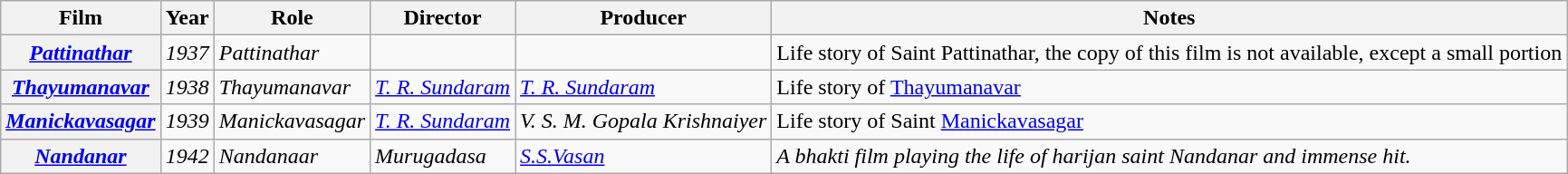<table class="wikitable plainrowheaders sortable">
<tr>
<th scope="col">Film</th>
<th scope="col">Year</th>
<th scope="col">Role</th>
<th scope="col">Director</th>
<th scope="col">Producer</th>
<th Scope="col">Notes</th>
</tr>
<tr>
<th scope="row"><em><a href='#'>Pattinathar</a></em></th>
<td><em>1937</em></td>
<td><em>Pattinathar</em></td>
<td></td>
<td></td>
<td>Life story of Saint Pattinathar, the copy of this film is not available, except a small portion</td>
</tr>
<tr>
<th scope="row"><em><a href='#'>Thayumanavar</a></em></th>
<td><em>1938</em></td>
<td><em>Thayumanavar</em></td>
<td><em><a href='#'>T. R. Sundaram</a></em></td>
<td><em><a href='#'>T. R. Sundaram</a></em></td>
<td>Life story of <a href='#'>Thayumanavar</a></td>
</tr>
<tr>
<th scope="row"><em><a href='#'>Manickavasagar</a></em></th>
<td><em>1939</em></td>
<td><em>Manickavasagar</em></td>
<td><em><a href='#'>T. R. Sundaram</a></em></td>
<td><em>V. S. M. Gopala Krishnaiyer</em></td>
<td>Life story of Saint <a href='#'>Manickavasagar</a></td>
</tr>
<tr>
<th scope="row"><em><a href='#'>Nandanar</a></em></th>
<td><em>1942</em></td>
<td><em>Nandanaar</em></td>
<td><em> Murugadasa</em></td>
<td><em><a href='#'>S.S.Vasan</a></em></td>
<td><em>A bhakti film playing the life of harijan saint Nandanar and immense hit.</em></td>
</tr>
</table>
